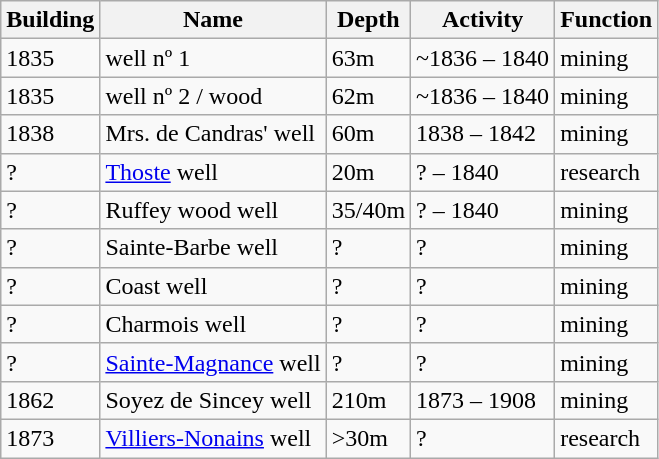<table class="wikitable">
<tr>
<th>Building</th>
<th>Name</th>
<th>Depth</th>
<th>Activity</th>
<th>Function</th>
</tr>
<tr>
<td>1835</td>
<td>well nº 1</td>
<td>63m</td>
<td>~1836 – 1840</td>
<td>mining</td>
</tr>
<tr>
<td>1835</td>
<td>well nº 2 / wood</td>
<td>62m</td>
<td>~1836 – 1840</td>
<td>mining</td>
</tr>
<tr>
<td>1838</td>
<td>Mrs. de Candras' well</td>
<td>60m</td>
<td>1838 – 1842</td>
<td>mining</td>
</tr>
<tr>
<td>?</td>
<td><a href='#'>Thoste</a> well</td>
<td>20m</td>
<td>? – 1840</td>
<td>research</td>
</tr>
<tr>
<td>?</td>
<td>Ruffey wood well</td>
<td>35/40m</td>
<td>? – 1840</td>
<td>mining</td>
</tr>
<tr>
<td>?</td>
<td>Sainte-Barbe well</td>
<td>?</td>
<td>?</td>
<td>mining</td>
</tr>
<tr>
<td>?</td>
<td>Coast well</td>
<td>?</td>
<td>?</td>
<td>mining</td>
</tr>
<tr>
<td>?</td>
<td>Charmois well</td>
<td>?</td>
<td>?</td>
<td>mining</td>
</tr>
<tr>
<td>?</td>
<td><a href='#'>Sainte-Magnance</a> well</td>
<td>?</td>
<td>?</td>
<td>mining</td>
</tr>
<tr>
<td>1862</td>
<td>Soyez de Sincey well</td>
<td>210m</td>
<td>1873 – 1908</td>
<td>mining</td>
</tr>
<tr>
<td>1873</td>
<td><a href='#'>Villiers-Nonains</a> well</td>
<td>>30m</td>
<td>?</td>
<td>research</td>
</tr>
</table>
